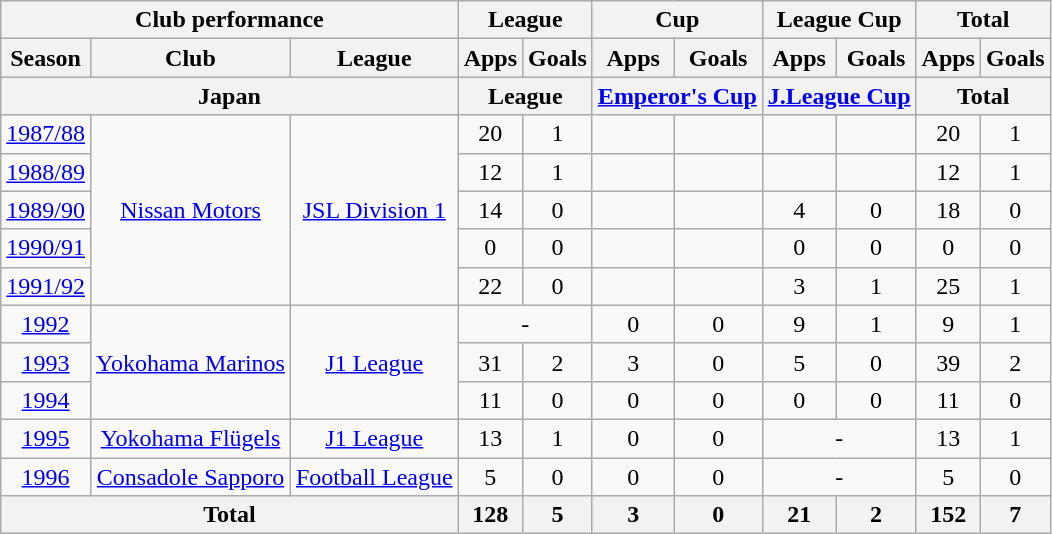<table class="wikitable" style="text-align:center;">
<tr>
<th colspan=3>Club performance</th>
<th colspan=2>League</th>
<th colspan=2>Cup</th>
<th colspan=2>League Cup</th>
<th colspan=2>Total</th>
</tr>
<tr>
<th>Season</th>
<th>Club</th>
<th>League</th>
<th>Apps</th>
<th>Goals</th>
<th>Apps</th>
<th>Goals</th>
<th>Apps</th>
<th>Goals</th>
<th>Apps</th>
<th>Goals</th>
</tr>
<tr>
<th colspan=3>Japan</th>
<th colspan=2>League</th>
<th colspan=2><a href='#'>Emperor's Cup</a></th>
<th colspan=2><a href='#'>J.League Cup</a></th>
<th colspan=2>Total</th>
</tr>
<tr>
<td><a href='#'>1987/88</a></td>
<td rowspan="5"><a href='#'>Nissan Motors</a></td>
<td rowspan="5"><a href='#'>JSL Division 1</a></td>
<td>20</td>
<td>1</td>
<td></td>
<td></td>
<td></td>
<td></td>
<td>20</td>
<td>1</td>
</tr>
<tr>
<td><a href='#'>1988/89</a></td>
<td>12</td>
<td>1</td>
<td></td>
<td></td>
<td></td>
<td></td>
<td>12</td>
<td>1</td>
</tr>
<tr>
<td><a href='#'>1989/90</a></td>
<td>14</td>
<td>0</td>
<td></td>
<td></td>
<td>4</td>
<td>0</td>
<td>18</td>
<td>0</td>
</tr>
<tr>
<td><a href='#'>1990/91</a></td>
<td>0</td>
<td>0</td>
<td></td>
<td></td>
<td>0</td>
<td>0</td>
<td>0</td>
<td>0</td>
</tr>
<tr>
<td><a href='#'>1991/92</a></td>
<td>22</td>
<td>0</td>
<td></td>
<td></td>
<td>3</td>
<td>1</td>
<td>25</td>
<td>1</td>
</tr>
<tr>
<td><a href='#'>1992</a></td>
<td rowspan="3"><a href='#'>Yokohama Marinos</a></td>
<td rowspan="3"><a href='#'>J1 League</a></td>
<td colspan="2">-</td>
<td>0</td>
<td>0</td>
<td>9</td>
<td>1</td>
<td>9</td>
<td>1</td>
</tr>
<tr>
<td><a href='#'>1993</a></td>
<td>31</td>
<td>2</td>
<td>3</td>
<td>0</td>
<td>5</td>
<td>0</td>
<td>39</td>
<td>2</td>
</tr>
<tr>
<td><a href='#'>1994</a></td>
<td>11</td>
<td>0</td>
<td>0</td>
<td>0</td>
<td>0</td>
<td>0</td>
<td>11</td>
<td>0</td>
</tr>
<tr>
<td><a href='#'>1995</a></td>
<td><a href='#'>Yokohama Flügels</a></td>
<td><a href='#'>J1 League</a></td>
<td>13</td>
<td>1</td>
<td>0</td>
<td>0</td>
<td colspan="2">-</td>
<td>13</td>
<td>1</td>
</tr>
<tr>
<td><a href='#'>1996</a></td>
<td><a href='#'>Consadole Sapporo</a></td>
<td><a href='#'>Football League</a></td>
<td>5</td>
<td>0</td>
<td>0</td>
<td>0</td>
<td colspan="2">-</td>
<td>5</td>
<td>0</td>
</tr>
<tr>
<th colspan=3>Total</th>
<th>128</th>
<th>5</th>
<th>3</th>
<th>0</th>
<th>21</th>
<th>2</th>
<th>152</th>
<th>7</th>
</tr>
</table>
